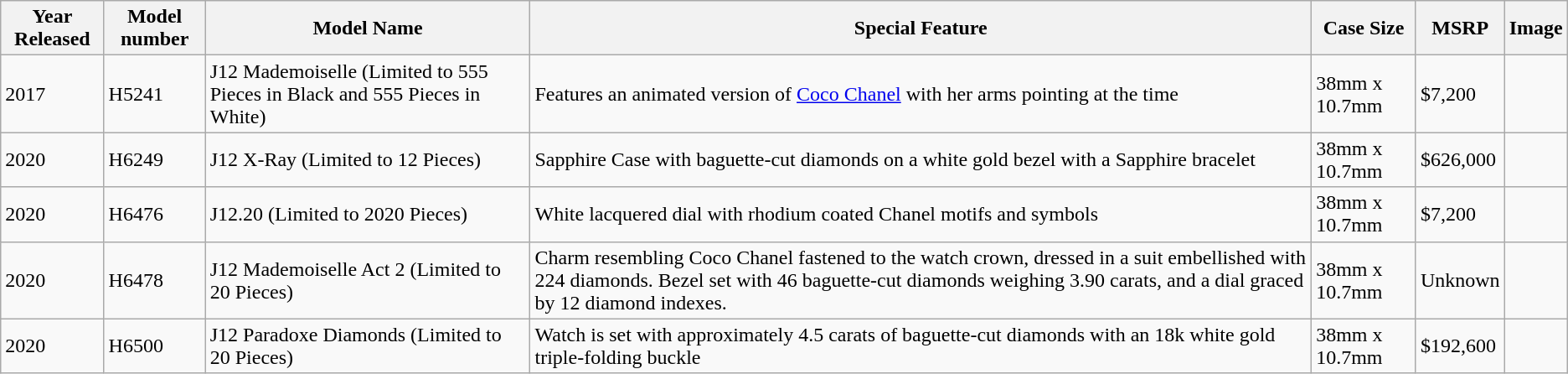<table class="wikitable">
<tr>
<th>Year Released</th>
<th>Model number</th>
<th>Model Name</th>
<th>Special Feature</th>
<th>Case Size</th>
<th>MSRP</th>
<th>Image</th>
</tr>
<tr>
<td>2017</td>
<td>H5241</td>
<td>J12 Mademoiselle (Limited to 555 Pieces in Black and 555 Pieces in White)</td>
<td>Features an animated version of <a href='#'>Coco Chanel</a> with her arms pointing at the time</td>
<td>38mm x 10.7mm</td>
<td>$7,200</td>
<td></td>
</tr>
<tr>
<td>2020</td>
<td>H6249</td>
<td>J12 X-Ray (Limited to 12 Pieces)</td>
<td>Sapphire Case with baguette-cut diamonds on a white gold bezel with a Sapphire bracelet</td>
<td>38mm x 10.7mm</td>
<td>$626,000</td>
<td></td>
</tr>
<tr>
<td>2020</td>
<td>H6476</td>
<td>J12.20 (Limited to 2020 Pieces)</td>
<td>White lacquered dial with rhodium coated Chanel motifs and symbols</td>
<td>38mm x 10.7mm</td>
<td>$7,200</td>
<td></td>
</tr>
<tr>
<td>2020</td>
<td>H6478</td>
<td>J12 Mademoiselle Act 2 (Limited to 20 Pieces)</td>
<td>Charm resembling Coco Chanel fastened to the watch crown, dressed in a suit embellished with 224 diamonds. Bezel set with 46 baguette-cut diamonds weighing 3.90 carats, and a dial graced by 12 diamond indexes.</td>
<td>38mm x 10.7mm</td>
<td>Unknown</td>
<td></td>
</tr>
<tr>
<td>2020</td>
<td>H6500</td>
<td>J12 Paradoxe Diamonds (Limited to 20 Pieces)</td>
<td>Watch is set with approximately 4.5 carats of baguette-cut diamonds with an 18k white gold triple-folding buckle</td>
<td>38mm x 10.7mm</td>
<td>$192,600</td>
<td></td>
</tr>
</table>
